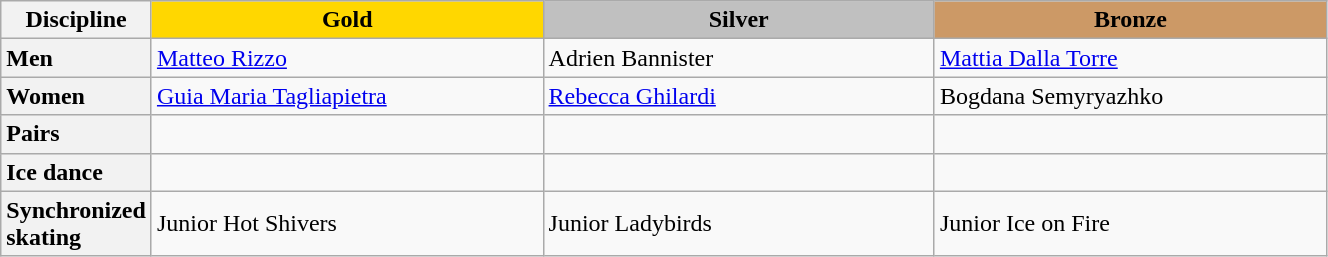<table class="wikitable unsortable" style="text-align:left; width:70%">
<tr>
<th scope="col">Discipline</th>
<td scope="col" style="text-align:center; width:30%; background:gold"><strong>Gold</strong></td>
<td scope="col" style="text-align:center; width:30%; background:silver"><strong>Silver</strong></td>
<td scope="col" style="text-align:center; width:30%; background:#c96"><strong>Bronze</strong></td>
</tr>
<tr>
<th scope="row" style="text-align:left">Men</th>
<td><a href='#'>Matteo Rizzo</a></td>
<td>Adrien Bannister</td>
<td><a href='#'>Mattia Dalla Torre</a></td>
</tr>
<tr>
<th scope="row" style="text-align:left">Women</th>
<td><a href='#'>Guia Maria Tagliapietra</a></td>
<td><a href='#'>Rebecca Ghilardi</a></td>
<td>Bogdana Semyryazhko</td>
</tr>
<tr>
<th scope="row" style="text-align:left">Pairs</th>
<td></td>
<td></td>
<td></td>
</tr>
<tr>
<th scope="row" style="text-align:left">Ice dance</th>
<td></td>
<td></td>
<td></td>
</tr>
<tr>
<th scope="row" style="text-align:left">Synchronized skating</th>
<td>Junior Hot Shivers</td>
<td>Junior Ladybirds</td>
<td>Junior Ice on Fire</td>
</tr>
</table>
